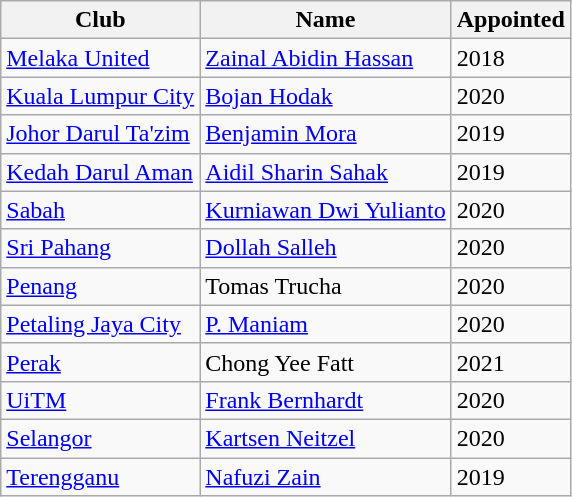<table class="wikitable sortable">
<tr>
<th>Club</th>
<th>Name</th>
<th>Appointed</th>
</tr>
<tr>
<td><a href='#'>Melaka United</a></td>
<td> <a href='#'>Zainal Abidin Hassan</a></td>
<td>2018</td>
</tr>
<tr>
<td><a href='#'>Kuala Lumpur City</a></td>
<td> <a href='#'>Bojan Hodak</a></td>
<td>2020</td>
</tr>
<tr>
<td><a href='#'>Johor Darul Ta'zim</a></td>
<td> <a href='#'>Benjamin Mora</a></td>
<td>2019</td>
</tr>
<tr>
<td><a href='#'>Kedah Darul Aman</a></td>
<td> <a href='#'>Aidil Sharin Sahak</a></td>
<td>2019</td>
</tr>
<tr>
<td><a href='#'>Sabah</a></td>
<td> <a href='#'>Kurniawan Dwi Yulianto</a></td>
<td>2020</td>
</tr>
<tr>
<td><a href='#'>Sri Pahang</a></td>
<td> <a href='#'>Dollah Salleh</a></td>
<td>2020</td>
</tr>
<tr>
<td><a href='#'>Penang</a></td>
<td> Tomas Trucha</td>
<td>2020</td>
</tr>
<tr>
<td><a href='#'>Petaling Jaya City</a></td>
<td> <a href='#'>P. Maniam</a></td>
<td>2020</td>
</tr>
<tr>
<td><a href='#'>Perak</a></td>
<td> Chong Yee Fatt</td>
<td>2021</td>
</tr>
<tr>
<td><a href='#'>UiTM</a></td>
<td> <a href='#'>Frank Bernhardt</a></td>
<td>2020</td>
</tr>
<tr>
<td><a href='#'>Selangor</a></td>
<td> <a href='#'>Kartsen Neitzel</a></td>
<td>2020</td>
</tr>
<tr>
<td><a href='#'>Terengganu</a></td>
<td> <a href='#'>Nafuzi Zain</a></td>
<td>2019</td>
</tr>
</table>
